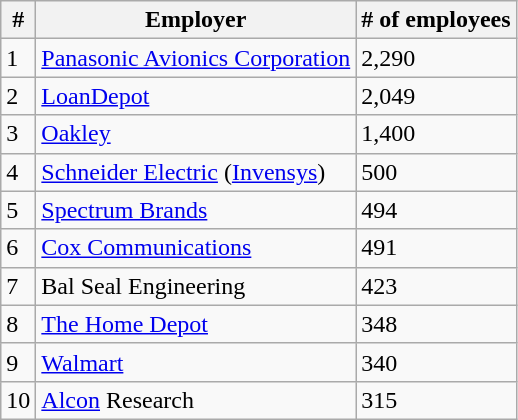<table class="wikitable">
<tr>
<th>#</th>
<th>Employer</th>
<th># of employees</th>
</tr>
<tr>
<td>1</td>
<td><a href='#'>Panasonic Avionics Corporation</a></td>
<td>2,290</td>
</tr>
<tr>
<td>2</td>
<td><a href='#'>LoanDepot</a></td>
<td>2,049</td>
</tr>
<tr>
<td>3</td>
<td><a href='#'>Oakley</a></td>
<td>1,400</td>
</tr>
<tr>
<td>4</td>
<td><a href='#'>Schneider Electric</a> (<a href='#'>Invensys</a>)</td>
<td>500</td>
</tr>
<tr>
<td>5</td>
<td><a href='#'>Spectrum Brands</a></td>
<td>494</td>
</tr>
<tr>
<td>6</td>
<td><a href='#'>Cox Communications</a></td>
<td>491</td>
</tr>
<tr>
<td>7</td>
<td>Bal Seal Engineering</td>
<td>423</td>
</tr>
<tr>
<td>8</td>
<td><a href='#'>The Home Depot</a></td>
<td>348</td>
</tr>
<tr>
<td>9</td>
<td><a href='#'>Walmart</a></td>
<td>340</td>
</tr>
<tr>
<td>10</td>
<td><a href='#'>Alcon</a> Research</td>
<td>315</td>
</tr>
</table>
